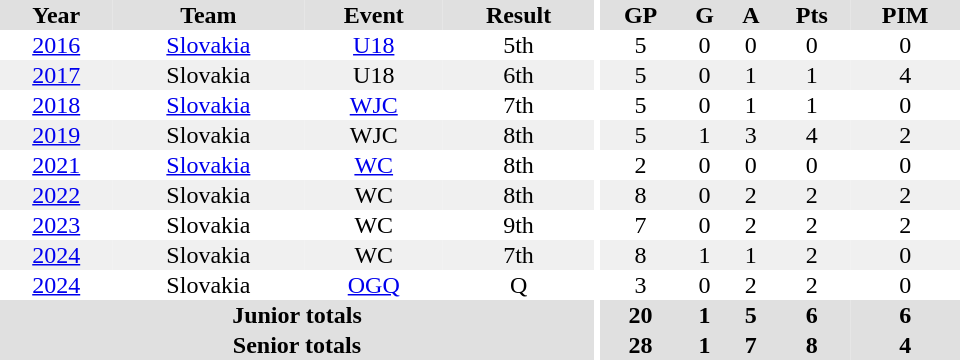<table border="0" cellpadding="1" cellspacing="0" ID="Table3" style="text-align:center; width:40em">
<tr ALIGN="center" bgcolor="#e0e0e0">
<th>Year</th>
<th>Team</th>
<th>Event</th>
<th>Result</th>
<th rowspan="99" bgcolor="#ffffff"></th>
<th>GP</th>
<th>G</th>
<th>A</th>
<th>Pts</th>
<th>PIM</th>
</tr>
<tr>
<td><a href='#'>2016</a></td>
<td><a href='#'>Slovakia</a></td>
<td><a href='#'>U18</a></td>
<td>5th</td>
<td>5</td>
<td>0</td>
<td>0</td>
<td>0</td>
<td>0</td>
</tr>
<tr bgcolor="#f0f0f0">
<td><a href='#'>2017</a></td>
<td>Slovakia</td>
<td>U18</td>
<td>6th</td>
<td>5</td>
<td>0</td>
<td>1</td>
<td>1</td>
<td>4</td>
</tr>
<tr>
<td><a href='#'>2018</a></td>
<td><a href='#'>Slovakia</a></td>
<td><a href='#'>WJC</a></td>
<td>7th</td>
<td>5</td>
<td>0</td>
<td>1</td>
<td>1</td>
<td>0</td>
</tr>
<tr bgcolor="#f0f0f0">
<td><a href='#'>2019</a></td>
<td>Slovakia</td>
<td>WJC</td>
<td>8th</td>
<td>5</td>
<td>1</td>
<td>3</td>
<td>4</td>
<td>2</td>
</tr>
<tr>
<td><a href='#'>2021</a></td>
<td><a href='#'>Slovakia</a></td>
<td><a href='#'>WC</a></td>
<td>8th</td>
<td>2</td>
<td>0</td>
<td>0</td>
<td>0</td>
<td>0</td>
</tr>
<tr bgcolor="#f0f0f0">
<td><a href='#'>2022</a></td>
<td>Slovakia</td>
<td>WC</td>
<td>8th</td>
<td>8</td>
<td>0</td>
<td>2</td>
<td>2</td>
<td>2</td>
</tr>
<tr>
<td><a href='#'>2023</a></td>
<td>Slovakia</td>
<td>WC</td>
<td>9th</td>
<td>7</td>
<td>0</td>
<td>2</td>
<td>2</td>
<td>2</td>
</tr>
<tr bgcolor="#f0f0f0">
<td><a href='#'>2024</a></td>
<td>Slovakia</td>
<td>WC</td>
<td>7th</td>
<td>8</td>
<td>1</td>
<td>1</td>
<td>2</td>
<td>0</td>
</tr>
<tr>
<td><a href='#'>2024</a></td>
<td>Slovakia</td>
<td><a href='#'>OGQ</a></td>
<td>Q</td>
<td>3</td>
<td>0</td>
<td>2</td>
<td>2</td>
<td>0</td>
</tr>
<tr bgcolor="#e0e0e0">
<th colspan="4">Junior totals</th>
<th>20</th>
<th>1</th>
<th>5</th>
<th>6</th>
<th>6</th>
</tr>
<tr bgcolor="#e0e0e0">
<th colspan="4">Senior totals</th>
<th>28</th>
<th>1</th>
<th>7</th>
<th>8</th>
<th>4</th>
</tr>
</table>
